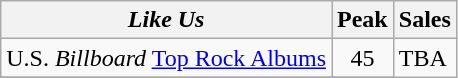<table class="wikitable">
<tr>
<th align="left"><em>Like Us</em></th>
<th align="left">Peak</th>
<th align="left">Sales</th>
</tr>
<tr>
<td align="left">U.S. <em>Billboard</em> <a href='#'>Top Rock Albums</a></td>
<td align="center">45</td>
<td align="left" rowspan=4>TBA</td>
</tr>
<tr>
</tr>
</table>
